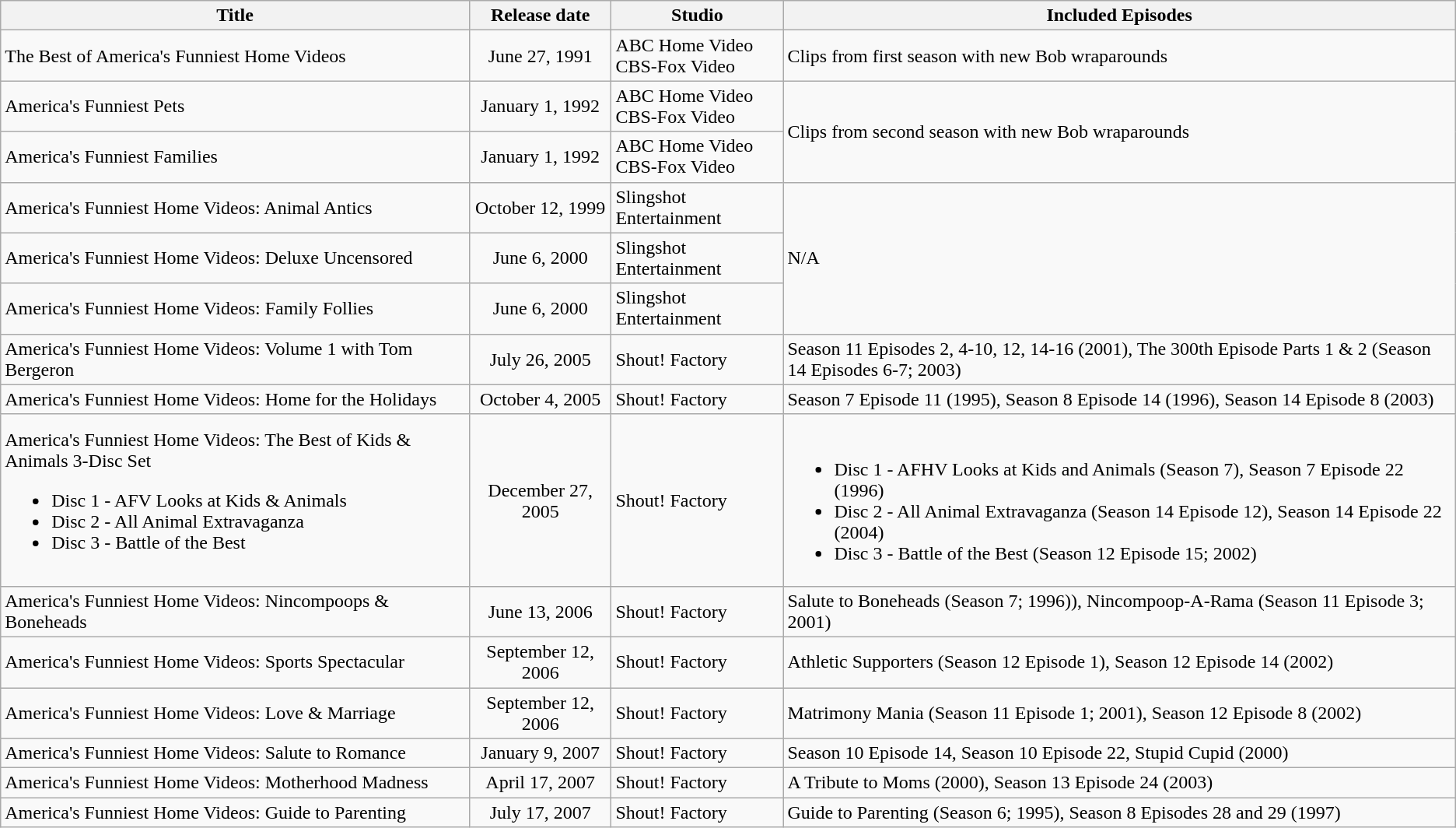<table class="wikitable">
<tr>
<th>Title</th>
<th>Release date</th>
<th>Studio</th>
<th>Included Episodes</th>
</tr>
<tr>
<td>The Best of America's Funniest Home Videos</td>
<td style="text-align:center;">June 27, 1991</td>
<td>ABC Home Video<br>CBS-Fox Video</td>
<td>Clips from first season with new Bob wraparounds</td>
</tr>
<tr>
<td>America's Funniest Pets</td>
<td style="text-align:center;">January 1, 1992</td>
<td>ABC Home Video<br>CBS-Fox Video</td>
<td rowspan="2">Clips from second season with new Bob wraparounds</td>
</tr>
<tr>
<td>America's Funniest Families</td>
<td style="text-align:center;">January 1, 1992</td>
<td>ABC Home Video<br>CBS-Fox Video</td>
</tr>
<tr>
<td>America's Funniest Home Videos: Animal Antics</td>
<td style="text-align:center;">October 12, 1999</td>
<td>Slingshot Entertainment</td>
<td rowspan="3">N/A</td>
</tr>
<tr>
<td>America's Funniest Home Videos: Deluxe Uncensored</td>
<td style="text-align:center;">June 6, 2000</td>
<td>Slingshot Entertainment</td>
</tr>
<tr>
<td>America's Funniest Home Videos: Family Follies</td>
<td style="text-align:center;">June 6, 2000</td>
<td>Slingshot Entertainment</td>
</tr>
<tr>
<td>America's Funniest Home Videos: Volume 1 with Tom Bergeron</td>
<td style="text-align:center;">July 26, 2005</td>
<td>Shout! Factory</td>
<td>Season 11 Episodes 2, 4-10, 12, 14-16 (2001), The 300th Episode Parts 1 & 2 (Season 14 Episodes 6-7; 2003)</td>
</tr>
<tr>
<td>America's Funniest Home Videos: Home for the Holidays</td>
<td style="text-align:center;">October 4, 2005</td>
<td>Shout! Factory</td>
<td>Season 7 Episode 11 (1995), Season 8 Episode 14 (1996), Season 14 Episode 8 (2003)</td>
</tr>
<tr>
<td>America's Funniest Home Videos: The Best of Kids & Animals 3-Disc Set<br><ul><li>Disc 1 - AFV Looks at Kids & Animals</li><li>Disc 2 - All Animal Extravaganza</li><li>Disc 3 - Battle of the Best</li></ul></td>
<td style="text-align:center;">December 27, 2005</td>
<td>Shout! Factory</td>
<td><br><ul><li>Disc 1 - AFHV Looks at Kids and Animals (Season 7), Season 7 Episode 22 (1996)</li><li>Disc 2 - All Animal Extravaganza (Season 14 Episode 12), Season 14 Episode 22 (2004)</li><li>Disc 3 - Battle of the Best (Season 12 Episode 15; 2002)</li></ul></td>
</tr>
<tr>
<td>America's Funniest Home Videos: Nincompoops & Boneheads</td>
<td style="text-align:center;">June 13, 2006</td>
<td>Shout! Factory</td>
<td>Salute to Boneheads (Season 7; 1996)), Nincompoop-A-Rama (Season 11 Episode 3; 2001)</td>
</tr>
<tr>
<td>America's Funniest Home Videos: Sports Spectacular</td>
<td style="text-align:center;">September 12, 2006</td>
<td>Shout! Factory</td>
<td>Athletic Supporters (Season 12 Episode 1), Season 12 Episode 14 (2002)</td>
</tr>
<tr>
<td>America's Funniest Home Videos: Love & Marriage</td>
<td style="text-align:center;">September 12, 2006</td>
<td>Shout! Factory</td>
<td>Matrimony Mania (Season 11 Episode 1; 2001), Season 12 Episode 8 (2002)</td>
</tr>
<tr>
<td>America's Funniest Home Videos: Salute to Romance</td>
<td style="text-align:center;">January 9, 2007</td>
<td>Shout! Factory</td>
<td>Season 10 Episode 14, Season 10 Episode 22, Stupid Cupid (2000)</td>
</tr>
<tr>
<td>America's Funniest Home Videos: Motherhood Madness</td>
<td style="text-align:center;">April 17, 2007</td>
<td>Shout! Factory</td>
<td>A Tribute to Moms (2000), Season 13 Episode 24 (2003)</td>
</tr>
<tr>
<td>America's Funniest Home Videos: Guide to Parenting</td>
<td style="text-align:center;">July 17, 2007</td>
<td>Shout! Factory</td>
<td>Guide to Parenting (Season 6; 1995), Season 8 Episodes 28 and 29 (1997)</td>
</tr>
</table>
